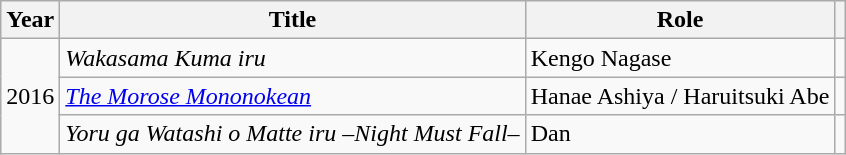<table class="wikitable">
<tr>
<th>Year</th>
<th>Title</th>
<th>Role</th>
<th></th>
</tr>
<tr>
<td rowspan="3">2016</td>
<td><em>Wakasama Kuma iru</em></td>
<td>Kengo Nagase</td>
<td></td>
</tr>
<tr>
<td><em><a href='#'>The Morose Mononokean</a></em></td>
<td>Hanae Ashiya / Haruitsuki Abe</td>
<td></td>
</tr>
<tr>
<td><em>Yoru ga Watashi o Matte iru –Night Must Fall–</em></td>
<td>Dan</td>
<td></td>
</tr>
</table>
